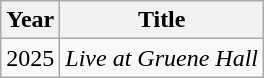<table class="wikitable">
<tr>
<th scope="col">Year</th>
<th scope="col">Title</th>
</tr>
<tr>
<td>2025</td>
<td><em>Live at Gruene Hall</em></td>
</tr>
</table>
